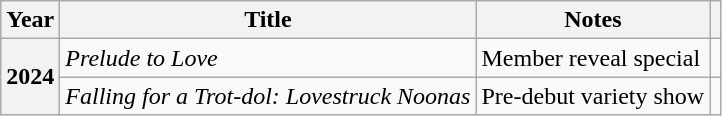<table class="wikitable plainrowheaders sortable">
<tr>
<th scope="col">Year</th>
<th scope="col">Title</th>
<th scope="col">Notes</th>
<th class="unsortable" scope="col"></th>
</tr>
<tr>
<th scope="row" rowspan=2>2024</th>
<td><em>Prelude to Love</em></td>
<td>Member reveal special</td>
<td style="text-align:center"></td>
</tr>
<tr>
<td><em>Falling for a Trot-dol: Lovestruck Noonas</em> </td>
<td>Pre-debut variety show</td>
<td style="text-align:center"></td>
</tr>
</table>
